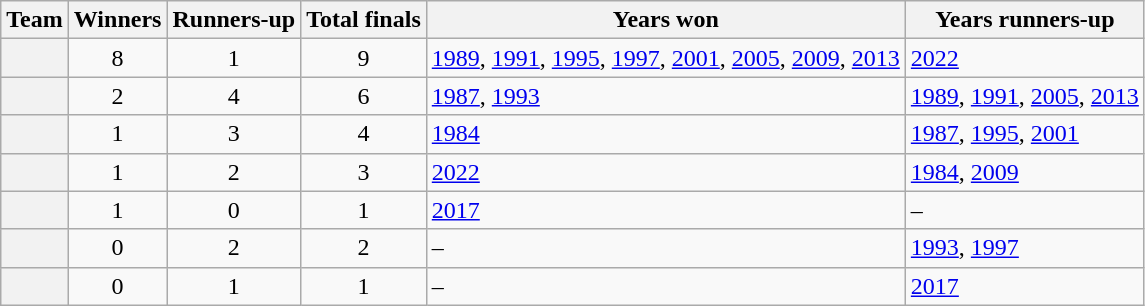<table class="sortable wikitable plainrowheaders" style="text-align:center">
<tr>
<th scope="col">Team</th>
<th scope="col">Winners</th>
<th scope="col">Runners-up</th>
<th scope="col">Total finals</th>
<th class="unsortable" scope="col">Years won</th>
<th class="unsortable" scope="col">Years runners-up</th>
</tr>
<tr>
<th scope="row" align=left></th>
<td>8</td>
<td>1</td>
<td>9</td>
<td align=left><a href='#'>1989</a>, <a href='#'>1991</a>, <a href='#'>1995</a>, <a href='#'>1997</a>, <a href='#'>2001</a>, <a href='#'>2005</a>, <a href='#'>2009</a>, <a href='#'>2013</a></td>
<td align=left><a href='#'>2022</a></td>
</tr>
<tr>
<th scope="row" align=left></th>
<td>2</td>
<td>4</td>
<td>6</td>
<td align=left><a href='#'>1987</a>, <a href='#'>1993</a></td>
<td align=left><a href='#'>1989</a>, <a href='#'>1991</a>, <a href='#'>2005</a>, <a href='#'>2013</a></td>
</tr>
<tr>
<th scope="row" align=left></th>
<td>1</td>
<td>3</td>
<td>4</td>
<td align=left><a href='#'>1984</a></td>
<td align=left><a href='#'>1987</a>, <a href='#'>1995</a>, <a href='#'>2001</a></td>
</tr>
<tr>
<th scope="row" align=left></th>
<td>1</td>
<td>2</td>
<td>3</td>
<td align=left><a href='#'>2022</a></td>
<td align=left><a href='#'>1984</a>, <a href='#'>2009</a></td>
</tr>
<tr>
<th scope="row" align=left></th>
<td>1</td>
<td>0</td>
<td>1</td>
<td align=left><a href='#'>2017</a></td>
<td align=left>–</td>
</tr>
<tr>
<th scope="row" align=left></th>
<td>0</td>
<td>2</td>
<td>2</td>
<td align=left>–</td>
<td align=left><a href='#'>1993</a>, <a href='#'>1997</a></td>
</tr>
<tr>
<th scope="row" align=left></th>
<td>0</td>
<td>1</td>
<td>1</td>
<td align=left>–</td>
<td align=left><a href='#'>2017</a></td>
</tr>
</table>
